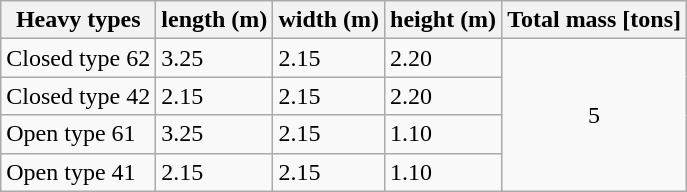<table class="wikitable">
<tr>
<th>Heavy types</th>
<th>length (m)</th>
<th>width (m)</th>
<th>height (m)</th>
<th>Total mass [tons]</th>
</tr>
<tr>
<td>Closed type 62</td>
<td>3.25</td>
<td>2.15</td>
<td>2.20</td>
<td rowspan="4" style="text-align: center;">5</td>
</tr>
<tr>
<td>Closed type 42</td>
<td>2.15</td>
<td>2.15</td>
<td>2.20</td>
</tr>
<tr>
<td>Open type 61</td>
<td>3.25</td>
<td>2.15</td>
<td>1.10</td>
</tr>
<tr>
<td>Open type 41</td>
<td>2.15</td>
<td>2.15</td>
<td>1.10</td>
</tr>
</table>
